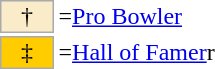<table border=0 cellspacing="0" cellpadding="8">
<tr>
<td><br><table style="margin: 0.75em 0 0 0.5em">
<tr>
<td style="background:#faecc8; border:1px solid #aaa; width:2em; text-align:center;">†</td>
<td>=<a href='#'>Pro Bowler</a> </td>
</tr>
<tr>
<td style="background-color:#FFCC00; border:1px solid #aaaaaa; width:2em; text-align:center;">‡</td>
<td>=<a href='#'>Hall of Famer</a>r </td>
</tr>
</table>
</td>
<td cellspacing="2"><br></td>
</tr>
</table>
